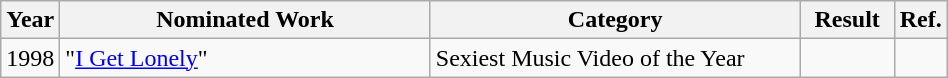<table class="wikitable" width="50%">
<tr>
<th width="5%">Year</th>
<th width="40%">Nominated Work</th>
<th width="40%">Category</th>
<th width="10%">Result</th>
<th width="5%">Ref.</th>
</tr>
<tr>
<td>1998</td>
<td>"<a href='#'>I Get Lonely</a>"</td>
<td>Sexiest Music Video of the Year</td>
<td></td>
<td></td>
</tr>
</table>
